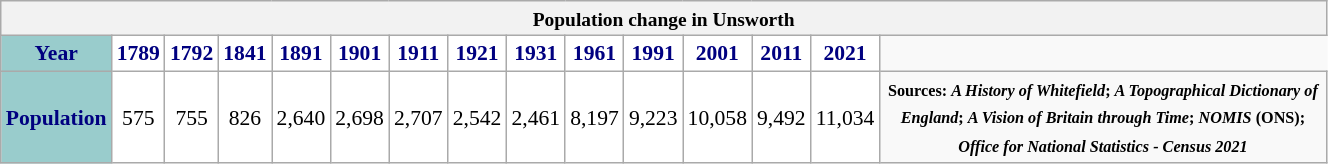<table class="wikitable" style="font-size:90%; width:70%; border:0; text-align:center; line-height:120%;">
<tr>
<th colspan="20" style="text-align:center;font-size:90%;">Population change in Unsworth</th>
</tr>
<tr>
<th style="background:#9cc; color:navy; height:17px;">Year</th>
<th style="background:#fff; color:navy;">1789</th>
<th style="background:#fff; color:navy;">1792</th>
<th style="background:#fff; color:navy;">1841</th>
<th style="background:#fff; color:navy;">1891</th>
<th style="background:#fff; color:navy;">1901</th>
<th style="background:#fff; color:navy;">1911</th>
<th style="background:#fff; color:navy;">1921</th>
<th style="background:#fff; color:navy;">1931</th>
<th style="background:#fff; color:navy;">1961</th>
<th style="background:#fff; color:navy;">1991</th>
<th style="background:#fff; color:navy;">2001</th>
<th style="background:#fff; color:navy;">2011</th>
<th style="background:#fff; color:navy;">2021</th>
</tr>
<tr style="text-align:center;">
<th style="background:#9cc; color:navy; height:17px;">Population</th>
<td style="background:#fff; color:black;">575</td>
<td style="background:#fff; color:black;">755</td>
<td style="background:#fff; color:black;">826</td>
<td style="background:#fff; color:black;">2,640</td>
<td style="background:#fff; color:black;">2,698</td>
<td style="background:#fff; color:black;">2,707</td>
<td style="background:#fff; color:black;">2,542</td>
<td style="background:#fff; color:black;">2,461</td>
<td style="background:#fff; color:black;">8,197</td>
<td style="background:#fff; color:black;">9,223</td>
<td style="background:#fff; color:black;">10,058</td>
<td style="background:#fff; color:black;">9,492</td>
<td style="background:#fff; color:black;">11,034</td>
<td colspan="20" style="text-align:center;font-size:90%;"><small><strong>Sources: <em>A History of Whitefield</em>; <em>A Topographical Dictionary of England</em>; <em>A Vision of Britain through Time</em>; <em>NOMIS</em> (ONS); <em>Office for National Statistics - Census 2021<strong><em></small></td>
</tr>
</table>
